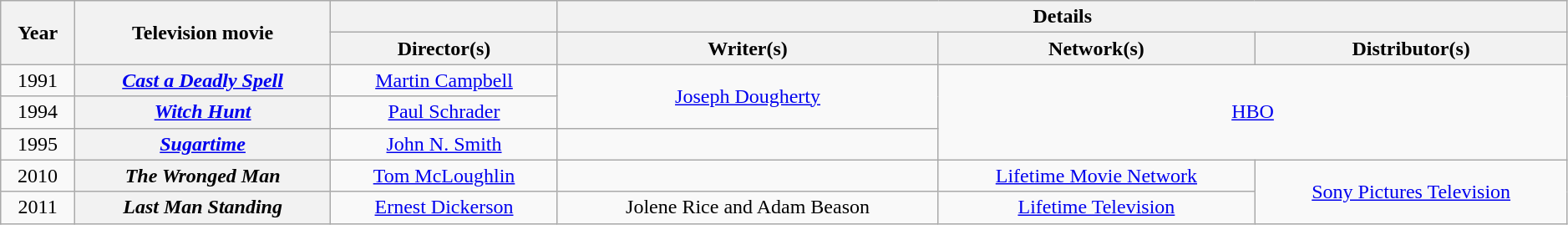<table class="wikitable sortable" style="text-align:center; width:99%;">
<tr>
<th rowspan="2">Year</th>
<th rowspan="2">Television movie</th>
<th></th>
<th colspan="3">Details</th>
</tr>
<tr>
<th>Director(s)</th>
<th>Writer(s)</th>
<th>Network(s)</th>
<th>Distributor(s)</th>
</tr>
<tr>
<td>1991</td>
<th><em><a href='#'>Cast a Deadly Spell</a></em></th>
<td><a href='#'>Martin Campbell</a></td>
<td rowspan="2"><a href='#'>Joseph Dougherty</a></td>
<td colspan="2" rowspan="3"><a href='#'>HBO</a></td>
</tr>
<tr>
<td>1994</td>
<th><em><a href='#'>Witch Hunt</a></em></th>
<td><a href='#'>Paul Schrader</a></td>
</tr>
<tr>
<td>1995</td>
<th><em><a href='#'>Sugartime</a></em></th>
<td><a href='#'>John N. Smith</a></td>
<td></td>
</tr>
<tr>
<td>2010</td>
<th><em>The Wronged Man</em></th>
<td><a href='#'>Tom McLoughlin</a></td>
<td></td>
<td><a href='#'>Lifetime Movie Network</a></td>
<td rowspan="2"><a href='#'>Sony Pictures Television</a></td>
</tr>
<tr>
<td>2011</td>
<th><em>Last Man Standing</em></th>
<td><a href='#'>Ernest Dickerson</a></td>
<td>Jolene Rice and Adam Beason</td>
<td><a href='#'>Lifetime Television</a></td>
</tr>
</table>
